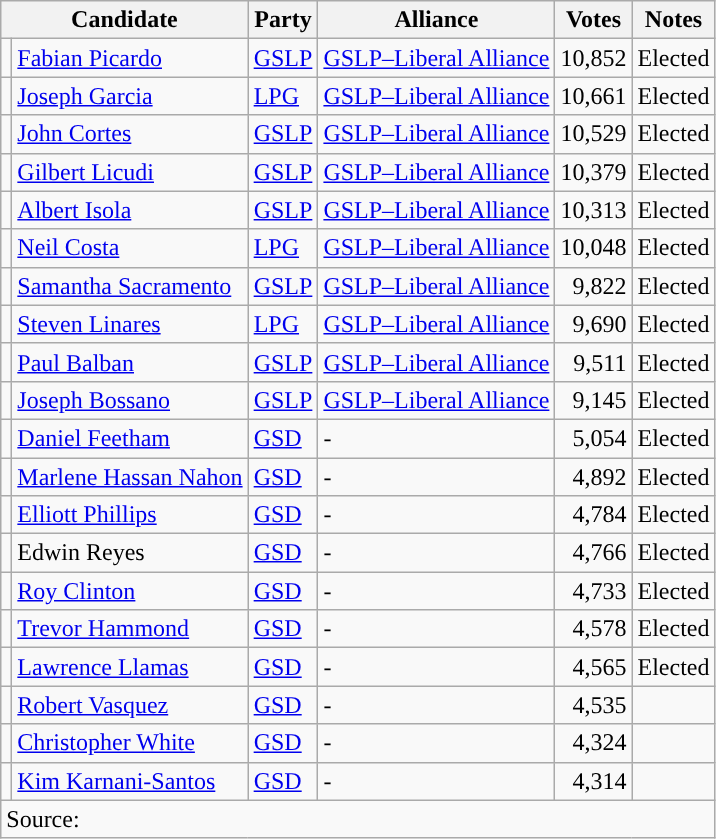<table class=wikitable>
<tr>
<th colspan=2>Candidate</th>
<th>Party</th>
<th>Alliance</th>
<th>Votes</th>
<th>Notes</th>
</tr>
<tr>
<td style="background-color: "></td>
<td><a href='#'>Fabian Picardo</a></td>
<td><a href='#'>GSLP</a></td>
<td><a href='#'>GSLP–Liberal Alliance</a></td>
<td align=right>10,852</td>
<td>Elected</td>
</tr>
<tr>
<td style="background-color: "></td>
<td><a href='#'>Joseph Garcia</a></td>
<td><a href='#'>LPG</a></td>
<td><a href='#'>GSLP–Liberal Alliance</a></td>
<td align=right>10,661</td>
<td>Elected</td>
</tr>
<tr>
<td style="background-color: "></td>
<td><a href='#'>John Cortes</a></td>
<td><a href='#'>GSLP</a></td>
<td><a href='#'>GSLP–Liberal Alliance</a></td>
<td align=right>10,529</td>
<td>Elected</td>
</tr>
<tr>
<td style="background-color: "></td>
<td><a href='#'>Gilbert Licudi</a></td>
<td><a href='#'>GSLP</a></td>
<td><a href='#'>GSLP–Liberal Alliance</a></td>
<td align=right>10,379</td>
<td>Elected</td>
</tr>
<tr>
<td style="background-color: "></td>
<td><a href='#'>Albert Isola</a></td>
<td><a href='#'>GSLP</a></td>
<td><a href='#'>GSLP–Liberal Alliance</a></td>
<td align=right>10,313</td>
<td>Elected</td>
</tr>
<tr>
<td style="background-color: "></td>
<td><a href='#'>Neil Costa</a></td>
<td><a href='#'>LPG</a></td>
<td><a href='#'>GSLP–Liberal Alliance</a></td>
<td align=right>10,048</td>
<td>Elected</td>
</tr>
<tr>
<td style="background-color: "></td>
<td><a href='#'>Samantha Sacramento</a></td>
<td><a href='#'>GSLP</a></td>
<td><a href='#'>GSLP–Liberal Alliance</a></td>
<td align=right>9,822</td>
<td>Elected</td>
</tr>
<tr>
<td style="background-color: "></td>
<td><a href='#'>Steven Linares</a></td>
<td><a href='#'>LPG</a></td>
<td><a href='#'>GSLP–Liberal Alliance</a></td>
<td align=right>9,690</td>
<td>Elected</td>
</tr>
<tr>
<td style="background-color: "></td>
<td><a href='#'>Paul Balban</a></td>
<td><a href='#'>GSLP</a></td>
<td><a href='#'>GSLP–Liberal Alliance</a></td>
<td align=right>9,511</td>
<td>Elected</td>
</tr>
<tr>
<td style="background-color: "></td>
<td><a href='#'>Joseph Bossano</a></td>
<td><a href='#'>GSLP</a></td>
<td><a href='#'>GSLP–Liberal Alliance</a></td>
<td align=right>9,145</td>
<td>Elected</td>
</tr>
<tr>
<td style="background-color: "></td>
<td><a href='#'>Daniel Feetham</a></td>
<td><a href='#'>GSD</a></td>
<td>-</td>
<td align=right>5,054</td>
<td>Elected</td>
</tr>
<tr>
<td style="background-color: "></td>
<td><a href='#'>Marlene Hassan Nahon</a></td>
<td><a href='#'>GSD</a></td>
<td>-</td>
<td align=right>4,892</td>
<td>Elected</td>
</tr>
<tr>
<td style="background-color: "></td>
<td><a href='#'>Elliott Phillips</a></td>
<td><a href='#'>GSD</a></td>
<td>-</td>
<td align=right>4,784</td>
<td>Elected</td>
</tr>
<tr>
<td style="background-color: "></td>
<td>Edwin Reyes</td>
<td><a href='#'>GSD</a></td>
<td>-</td>
<td align=right>4,766</td>
<td>Elected</td>
</tr>
<tr>
<td style="background-color: "></td>
<td><a href='#'>Roy Clinton</a></td>
<td><a href='#'>GSD</a></td>
<td>-</td>
<td align=right>4,733</td>
<td>Elected</td>
</tr>
<tr>
<td style="background-color: "></td>
<td><a href='#'>Trevor Hammond</a></td>
<td><a href='#'>GSD</a></td>
<td>-</td>
<td align=right>4,578</td>
<td>Elected</td>
</tr>
<tr>
<td style="background-color: "></td>
<td><a href='#'>Lawrence Llamas</a></td>
<td><a href='#'>GSD</a></td>
<td>-</td>
<td align=right>4,565</td>
<td>Elected</td>
</tr>
<tr>
<td style="background-color: "></td>
<td><a href='#'>Robert Vasquez</a></td>
<td><a href='#'>GSD</a></td>
<td>-</td>
<td align=right>4,535</td>
<td></td>
</tr>
<tr>
<td style="background-color: "></td>
<td><a href='#'>Christopher White</a></td>
<td><a href='#'>GSD</a></td>
<td>-</td>
<td align=right>4,324</td>
<td></td>
</tr>
<tr>
<td style="background-color: "></td>
<td><a href='#'>Kim Karnani-Santos</a></td>
<td><a href='#'>GSD</a></td>
<td>-</td>
<td align=right>4,314</td>
<td></td>
</tr>
<tr>
<td colspan=6>Source: </td>
</tr>
</table>
